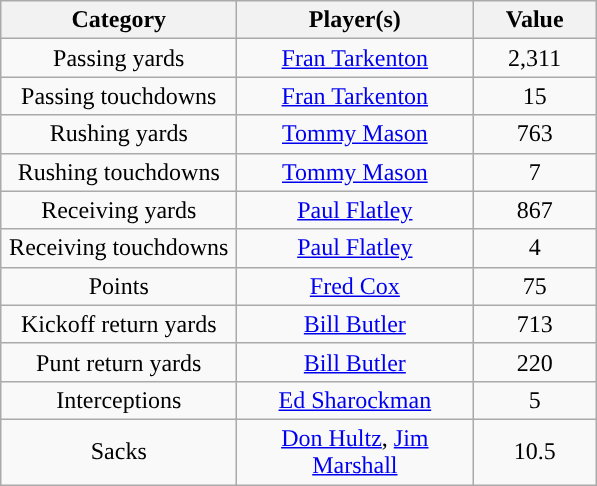<table class="wikitable" style="text-align:center">
<tr>
<th width=150px>Category</th>
<th width=150px>Player(s)</th>
<th width=75px>Value</th>
</tr>
<tr>
<td>Passing yards</td>
<td><a href='#'>Fran Tarkenton</a></td>
<td>2,311</td>
</tr>
<tr>
<td>Passing touchdowns</td>
<td><a href='#'>Fran Tarkenton</a></td>
<td>15</td>
</tr>
<tr>
<td>Rushing yards</td>
<td><a href='#'>Tommy Mason</a></td>
<td>763</td>
</tr>
<tr>
<td>Rushing touchdowns</td>
<td><a href='#'>Tommy Mason</a></td>
<td>7</td>
</tr>
<tr>
<td>Receiving yards</td>
<td><a href='#'>Paul Flatley</a></td>
<td>867</td>
</tr>
<tr>
<td>Receiving touchdowns</td>
<td><a href='#'>Paul Flatley</a></td>
<td>4</td>
</tr>
<tr>
<td>Points</td>
<td><a href='#'>Fred Cox</a></td>
<td>75</td>
</tr>
<tr>
<td>Kickoff return yards</td>
<td><a href='#'>Bill Butler</a></td>
<td>713</td>
</tr>
<tr>
<td>Punt return yards</td>
<td><a href='#'>Bill Butler</a></td>
<td>220</td>
</tr>
<tr>
<td>Interceptions</td>
<td><a href='#'>Ed Sharockman</a></td>
<td>5</td>
</tr>
<tr>
<td>Sacks</td>
<td><a href='#'>Don Hultz</a>, <a href='#'>Jim Marshall</a></td>
<td>10.5</td>
</tr>
</table>
